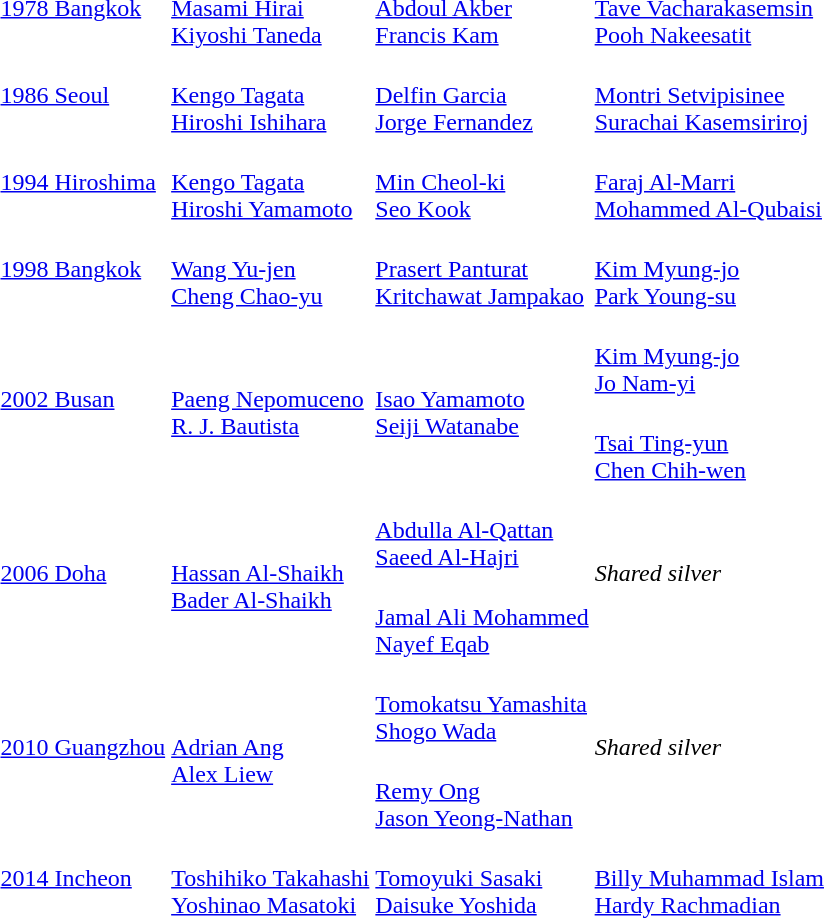<table>
<tr>
<td><a href='#'>1978 Bangkok</a></td>
<td><br><a href='#'>Masami Hirai</a><br><a href='#'>Kiyoshi Taneda</a></td>
<td><br><a href='#'>Abdoul Akber</a><br><a href='#'>Francis Kam</a></td>
<td><br><a href='#'>Tave Vacharakasemsin</a><br><a href='#'>Pooh Nakeesatit</a></td>
</tr>
<tr>
<td><a href='#'>1986 Seoul</a></td>
<td><br><a href='#'>Kengo Tagata</a><br><a href='#'>Hiroshi Ishihara</a></td>
<td><br><a href='#'>Delfin Garcia</a><br><a href='#'>Jorge Fernandez</a></td>
<td><br><a href='#'>Montri Setvipisinee</a><br><a href='#'>Surachai Kasemsiriroj</a></td>
</tr>
<tr>
<td><a href='#'>1994 Hiroshima</a></td>
<td><br><a href='#'>Kengo Tagata</a><br><a href='#'>Hiroshi Yamamoto</a></td>
<td><br><a href='#'>Min Cheol-ki</a><br><a href='#'>Seo Kook</a></td>
<td><br><a href='#'>Faraj Al-Marri</a><br><a href='#'>Mohammed Al-Qubaisi</a></td>
</tr>
<tr>
<td><a href='#'>1998 Bangkok</a></td>
<td><br><a href='#'>Wang Yu-jen</a><br><a href='#'>Cheng Chao-yu</a></td>
<td><br><a href='#'>Prasert Panturat</a><br><a href='#'>Kritchawat Jampakao</a></td>
<td><br><a href='#'>Kim Myung-jo</a><br><a href='#'>Park Young-su</a></td>
</tr>
<tr>
<td rowspan=2><a href='#'>2002 Busan</a></td>
<td rowspan=2><br><a href='#'>Paeng Nepomuceno</a><br><a href='#'>R. J. Bautista</a></td>
<td rowspan=2><br><a href='#'>Isao Yamamoto</a><br><a href='#'>Seiji Watanabe</a></td>
<td><br><a href='#'>Kim Myung-jo</a><br><a href='#'>Jo Nam-yi</a></td>
</tr>
<tr>
<td><br><a href='#'>Tsai Ting-yun</a><br><a href='#'>Chen Chih-wen</a></td>
</tr>
<tr>
<td rowspan=2><a href='#'>2006 Doha</a></td>
<td rowspan=2><br><a href='#'>Hassan Al-Shaikh</a><br><a href='#'>Bader Al-Shaikh</a></td>
<td><br><a href='#'>Abdulla Al-Qattan</a><br><a href='#'>Saeed Al-Hajri</a></td>
<td rowspan=2><em>Shared silver</em></td>
</tr>
<tr>
<td><br><a href='#'>Jamal Ali Mohammed</a><br><a href='#'>Nayef Eqab</a></td>
</tr>
<tr>
<td rowspan=2><a href='#'>2010 Guangzhou</a></td>
<td rowspan=2><br><a href='#'>Adrian Ang</a><br><a href='#'>Alex Liew</a></td>
<td><br><a href='#'>Tomokatsu Yamashita</a><br><a href='#'>Shogo Wada</a></td>
<td rowspan=2><em>Shared silver</em></td>
</tr>
<tr>
<td><br><a href='#'>Remy Ong</a><br><a href='#'>Jason Yeong-Nathan</a></td>
</tr>
<tr>
<td><a href='#'>2014 Incheon</a></td>
<td><br><a href='#'>Toshihiko Takahashi</a><br><a href='#'>Yoshinao Masatoki</a></td>
<td><br><a href='#'>Tomoyuki Sasaki</a><br><a href='#'>Daisuke Yoshida</a></td>
<td><br><a href='#'>Billy Muhammad Islam</a><br><a href='#'>Hardy Rachmadian</a></td>
</tr>
</table>
